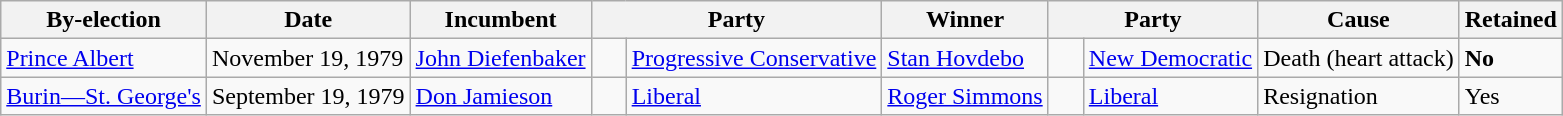<table class="wikitable">
<tr>
<th>By-election</th>
<th>Date</th>
<th>Incumbent</th>
<th colspan=2>Party</th>
<th>Winner</th>
<th colspan=2>Party</th>
<th>Cause</th>
<th>Retained</th>
</tr>
<tr>
<td><a href='#'>Prince Albert</a></td>
<td>November 19, 1979</td>
<td><a href='#'>John Diefenbaker</a></td>
<td>    </td>
<td><a href='#'>Progressive Conservative</a></td>
<td><a href='#'>Stan Hovdebo</a></td>
<td>    </td>
<td><a href='#'>New Democratic</a></td>
<td>Death (heart attack)</td>
<td><strong>No</strong></td>
</tr>
<tr>
<td><a href='#'>Burin—St. George's</a></td>
<td>September 19, 1979</td>
<td><a href='#'>Don Jamieson</a></td>
<td>    </td>
<td><a href='#'>Liberal</a></td>
<td><a href='#'>Roger Simmons</a></td>
<td>    </td>
<td><a href='#'>Liberal</a></td>
<td>Resignation</td>
<td>Yes</td>
</tr>
</table>
